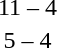<table style="text-align:center">
<tr>
<th width=200></th>
<th width=100></th>
<th width=200></th>
</tr>
<tr>
<td align=right><strong></strong></td>
<td>11 – 4</td>
<td align=left></td>
</tr>
<tr>
<td align=right><strong></strong></td>
<td>5 – 4</td>
<td align=left></td>
</tr>
</table>
